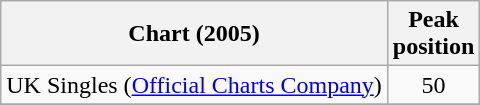<table class="wikitable sortable">
<tr>
<th>Chart (2005)</th>
<th>Peak<br>position</th>
</tr>
<tr>
<td>UK Singles (<a href='#'>Official Charts Company</a>)</td>
<td align="center">50</td>
</tr>
<tr>
</tr>
</table>
